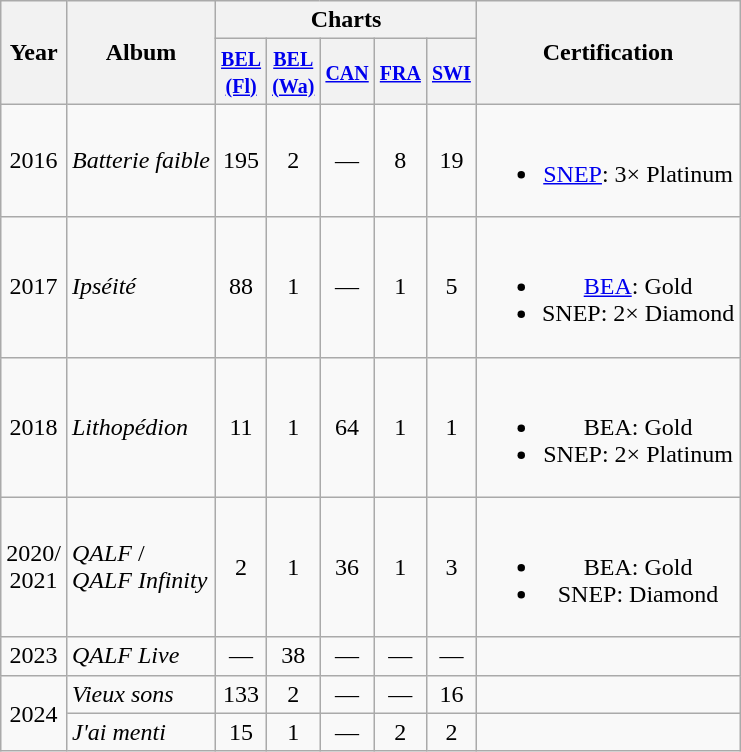<table class="wikitable">
<tr>
<th scope="col" rowspan="2">Year</th>
<th scope="col" rowspan="2">Album</th>
<th scope="col" colspan="5">Charts</th>
<th scope="col" rowspan="2">Certification</th>
</tr>
<tr>
<th scope="col" width="20"><small><a href='#'>BEL<br>(Fl)</a></small><br></th>
<th scope="col" width="20"><small><a href='#'>BEL<br>(Wa)</a></small><br></th>
<th scope="col" width="20"><small><a href='#'>CAN</a></small><br></th>
<th scope="col" width="20"><small><a href='#'>FRA</a></small><br></th>
<th scope="col" width="20"><small><a href='#'>SWI</a></small><br></th>
</tr>
<tr>
<td style="text-align:center;">2016</td>
<td><em>Batterie faible</em></td>
<td style="text-align:center;">195</td>
<td style="text-align:center;">2</td>
<td style="text-align:center;">—</td>
<td style="text-align:center;">8</td>
<td style="text-align:center;">19</td>
<td style="text-align:center;"><br><ul><li><a href='#'>SNEP</a>: 3× Platinum</li></ul></td>
</tr>
<tr>
<td style="text-align:center;">2017</td>
<td><em>Ipséité</em></td>
<td style="text-align:center;">88</td>
<td style="text-align:center;">1</td>
<td style="text-align:center;">—</td>
<td style="text-align:center;">1</td>
<td style="text-align:center;">5</td>
<td style="text-align:center;"><br><ul><li><a href='#'>BEA</a>: Gold</li><li>SNEP: 2× Diamond</li></ul></td>
</tr>
<tr>
<td style="text-align:center;">2018</td>
<td><em>Lithopédion</em></td>
<td style="text-align:center;">11</td>
<td style="text-align:center;">1</td>
<td style="text-align:center;">64</td>
<td style="text-align:center;">1</td>
<td style="text-align:center;">1</td>
<td style="text-align:center;"><br><ul><li>BEA: Gold</li><li>SNEP: 2× Platinum</li></ul></td>
</tr>
<tr>
<td style="text-align:center;">2020/<br>2021</td>
<td><em>QALF</em> / <br><em>QALF Infinity</em></td>
<td style="text-align:center;">2</td>
<td style="text-align:center;">1</td>
<td style="text-align:center;">36</td>
<td style="text-align:center;">1</td>
<td style="text-align:center;">3</td>
<td style="text-align:center;"><br><ul><li>BEA: Gold</li><li>SNEP: Diamond</li></ul></td>
</tr>
<tr>
<td style="text-align:center;">2023</td>
<td><em>QALF Live</em></td>
<td style="text-align:center;">—</td>
<td style="text-align:center;">38</td>
<td style="text-align:center;">—</td>
<td style="text-align:center;">—</td>
<td style="text-align:center;">—</td>
<td style="text-align:center;"></td>
</tr>
<tr>
<td style="text-align:center;" rowspan="2">2024</td>
<td><em>Vieux sons</em></td>
<td style="text-align:center;">133</td>
<td style="text-align:center;">2</td>
<td style="text-align:center;">—</td>
<td style="text-align:center;">—</td>
<td style="text-align:center;">16</td>
<td style="text-align:center;"></td>
</tr>
<tr>
<td><em>J'ai menti</em></td>
<td style="text-align:center;">15</td>
<td style="text-align:center;">1</td>
<td style="text-align:center;">—</td>
<td style="text-align:center;">2<br></td>
<td style="text-align:center;">2</td>
<td style="text-align:center;"></td>
</tr>
</table>
